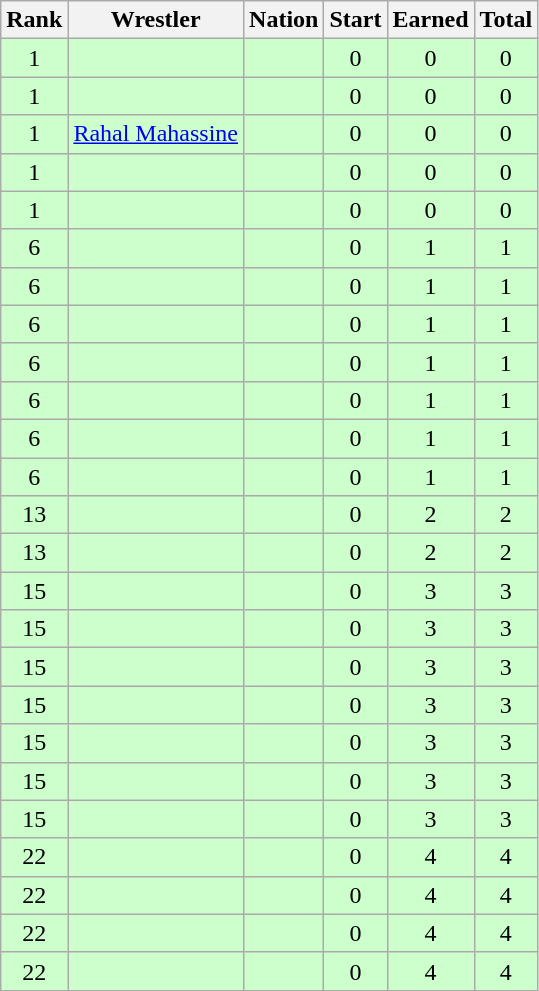<table class="wikitable sortable" style="text-align:center;">
<tr>
<th>Rank</th>
<th>Wrestler</th>
<th>Nation</th>
<th>Start</th>
<th>Earned</th>
<th>Total</th>
</tr>
<tr style="background:#cfc;">
<td>1</td>
<td align=left></td>
<td align=left></td>
<td>0</td>
<td>0</td>
<td>0</td>
</tr>
<tr style="background:#cfc;">
<td>1</td>
<td align=left></td>
<td align=left></td>
<td>0</td>
<td>0</td>
<td>0</td>
</tr>
<tr style="background:#cfc;">
<td>1</td>
<td align=left><a href='#'>Rahal Mahassine</a></td>
<td align=left></td>
<td>0</td>
<td>0</td>
<td>0</td>
</tr>
<tr style="background:#cfc;">
<td>1</td>
<td align=left></td>
<td align=left></td>
<td>0</td>
<td>0</td>
<td>0</td>
</tr>
<tr style="background:#cfc;">
<td>1</td>
<td align=left></td>
<td align=left></td>
<td>0</td>
<td>0</td>
<td>0</td>
</tr>
<tr style="background:#cfc;">
<td>6</td>
<td align=left></td>
<td align=left></td>
<td>0</td>
<td>1</td>
<td>1</td>
</tr>
<tr style="background:#cfc;">
<td>6</td>
<td align=left></td>
<td align=left></td>
<td>0</td>
<td>1</td>
<td>1</td>
</tr>
<tr style="background:#cfc;">
<td>6</td>
<td align=left></td>
<td align=left></td>
<td>0</td>
<td>1</td>
<td>1</td>
</tr>
<tr style="background:#cfc;">
<td>6</td>
<td align=left></td>
<td align=left></td>
<td>0</td>
<td>1</td>
<td>1</td>
</tr>
<tr style="background:#cfc;">
<td>6</td>
<td align=left></td>
<td align=left></td>
<td>0</td>
<td>1</td>
<td>1</td>
</tr>
<tr style="background:#cfc;">
<td>6</td>
<td align=left></td>
<td align=left></td>
<td>0</td>
<td>1</td>
<td>1</td>
</tr>
<tr style="background:#cfc;">
<td>6</td>
<td align=left></td>
<td align=left></td>
<td>0</td>
<td>1</td>
<td>1</td>
</tr>
<tr style="background:#cfc;">
<td>13</td>
<td align=left></td>
<td align=left></td>
<td>0</td>
<td>2</td>
<td>2</td>
</tr>
<tr style="background:#cfc;">
<td>13</td>
<td align=left></td>
<td align=left></td>
<td>0</td>
<td>2</td>
<td>2</td>
</tr>
<tr style="background:#cfc;">
<td>15</td>
<td align=left></td>
<td align=left></td>
<td>0</td>
<td>3</td>
<td>3</td>
</tr>
<tr style="background:#cfc;">
<td>15</td>
<td align=left></td>
<td align=left></td>
<td>0</td>
<td>3</td>
<td>3</td>
</tr>
<tr style="background:#cfc;">
<td>15</td>
<td align=left></td>
<td align=left></td>
<td>0</td>
<td>3</td>
<td>3</td>
</tr>
<tr style="background:#cfc;">
<td>15</td>
<td align=left></td>
<td align=left></td>
<td>0</td>
<td>3</td>
<td>3</td>
</tr>
<tr style="background:#cfc;">
<td>15</td>
<td align=left></td>
<td align=left></td>
<td>0</td>
<td>3</td>
<td>3</td>
</tr>
<tr style="background:#cfc;">
<td>15</td>
<td align=left></td>
<td align=left></td>
<td>0</td>
<td>3</td>
<td>3</td>
</tr>
<tr style="background:#cfc;">
<td>15</td>
<td align=left></td>
<td align=left></td>
<td>0</td>
<td>3</td>
<td>3</td>
</tr>
<tr style="background:#cfc;">
<td>22</td>
<td align=left></td>
<td align=left></td>
<td>0</td>
<td>4</td>
<td>4</td>
</tr>
<tr style="background:#cfc;">
<td>22</td>
<td align=left></td>
<td align=left></td>
<td>0</td>
<td>4</td>
<td>4</td>
</tr>
<tr style="background:#cfc;">
<td>22</td>
<td align=left></td>
<td align=left></td>
<td>0</td>
<td>4</td>
<td>4</td>
</tr>
<tr style="background:#cfc;">
<td>22</td>
<td align=left></td>
<td align=left></td>
<td>0</td>
<td>4</td>
<td>4</td>
</tr>
</table>
